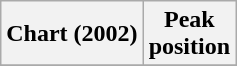<table class="wikitable plainrowheaders" style="text-align:center">
<tr>
<th scope="col">Chart (2002)</th>
<th scope="col">Peak<br>position</th>
</tr>
<tr>
</tr>
</table>
